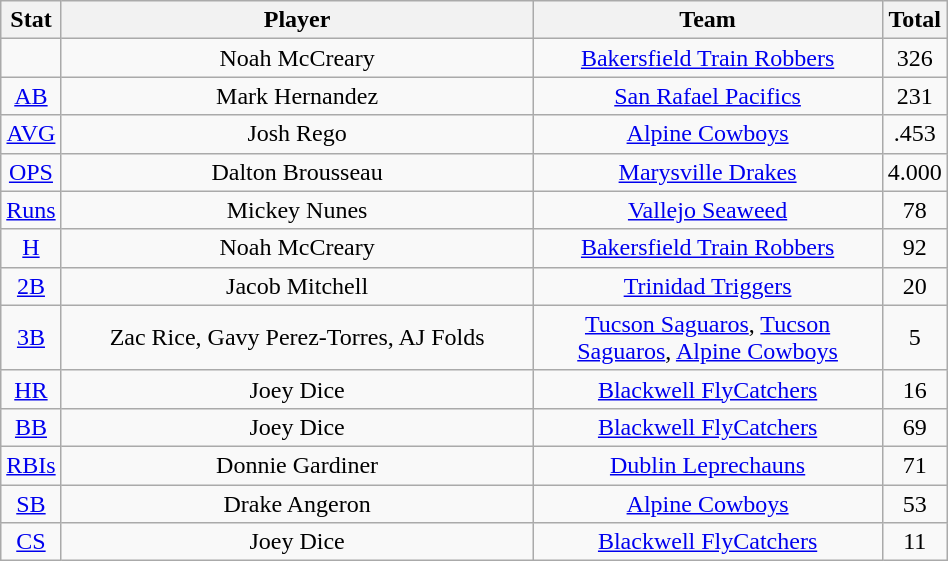<table class="wikitable" style="width:50%; text-align:center;">
<tr>
<th style="width:5%;">Stat</th>
<th style="width:55%;">Player</th>
<th style="width:55%;">Team</th>
<th style="width:5%;">Total</th>
</tr>
<tr>
<td></td>
<td>Noah McCreary</td>
<td><a href='#'>Bakersfield Train Robbers</a></td>
<td>326</td>
</tr>
<tr>
<td><a href='#'>AB</a></td>
<td>Mark Hernandez</td>
<td><a href='#'>San Rafael Pacifics</a></td>
<td>231</td>
</tr>
<tr>
<td><a href='#'>AVG</a></td>
<td>Josh Rego</td>
<td><a href='#'>Alpine Cowboys</a></td>
<td>.453</td>
</tr>
<tr>
<td><a href='#'>OPS</a></td>
<td>Dalton Brousseau</td>
<td><a href='#'>Marysville Drakes</a></td>
<td>4.000</td>
</tr>
<tr>
<td><a href='#'>Runs</a></td>
<td>Mickey Nunes</td>
<td><a href='#'>Vallejo Seaweed</a></td>
<td>78</td>
</tr>
<tr>
<td><a href='#'>H</a></td>
<td>Noah McCreary</td>
<td><a href='#'>Bakersfield Train Robbers</a></td>
<td>92</td>
</tr>
<tr>
<td><a href='#'>2B</a></td>
<td>Jacob Mitchell</td>
<td><a href='#'>Trinidad Triggers</a></td>
<td>20</td>
</tr>
<tr>
<td><a href='#'>3B</a></td>
<td>Zac Rice, Gavy Perez-Torres, AJ Folds</td>
<td><a href='#'>Tucson Saguaros</a>, <a href='#'>Tucson Saguaros</a>, <a href='#'>Alpine Cowboys</a></td>
<td>5</td>
</tr>
<tr>
<td><a href='#'>HR</a></td>
<td>Joey Dice</td>
<td><a href='#'>Blackwell FlyCatchers</a></td>
<td>16</td>
</tr>
<tr>
<td><a href='#'>BB</a></td>
<td>Joey Dice</td>
<td><a href='#'>Blackwell FlyCatchers</a></td>
<td>69</td>
</tr>
<tr>
<td><a href='#'>RBIs</a></td>
<td>Donnie Gardiner</td>
<td><a href='#'>Dublin Leprechauns</a></td>
<td>71</td>
</tr>
<tr>
<td><a href='#'>SB</a></td>
<td>Drake Angeron</td>
<td><a href='#'>Alpine Cowboys</a></td>
<td>53</td>
</tr>
<tr>
<td><a href='#'>CS</a></td>
<td>Joey Dice</td>
<td><a href='#'>Blackwell FlyCatchers</a></td>
<td>11</td>
</tr>
</table>
